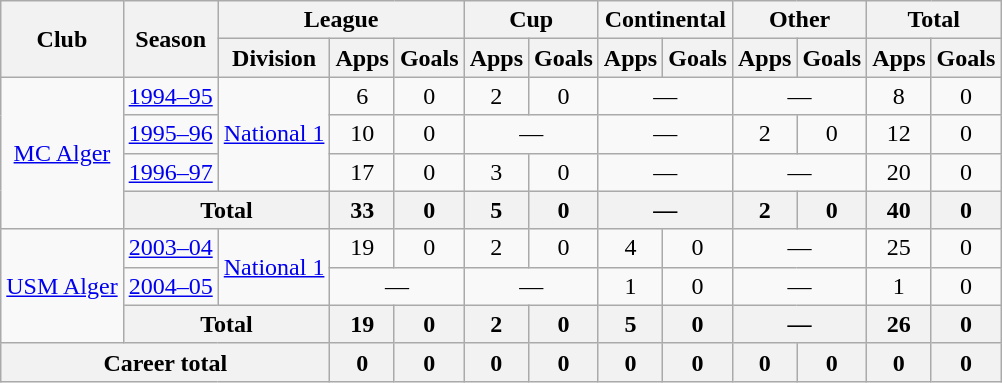<table class="wikitable" style="text-align: center">
<tr>
<th rowspan="2">Club</th>
<th rowspan="2">Season</th>
<th colspan="3">League</th>
<th colspan="2">Cup</th>
<th colspan="2">Continental</th>
<th colspan="2">Other</th>
<th colspan="2">Total</th>
</tr>
<tr>
<th>Division</th>
<th>Apps</th>
<th>Goals</th>
<th>Apps</th>
<th>Goals</th>
<th>Apps</th>
<th>Goals</th>
<th>Apps</th>
<th>Goals</th>
<th>Apps</th>
<th>Goals</th>
</tr>
<tr>
<td rowspan="4" valign="center"><a href='#'>MC Alger</a></td>
<td><a href='#'>1994–95</a></td>
<td rowspan=3><a href='#'>National 1</a></td>
<td>6</td>
<td>0</td>
<td>2</td>
<td>0</td>
<td colspan=2>—</td>
<td colspan=2>—</td>
<td>8</td>
<td>0</td>
</tr>
<tr>
<td><a href='#'>1995–96</a></td>
<td>10</td>
<td>0</td>
<td colspan=2>—</td>
<td colspan=2>—</td>
<td>2</td>
<td>0</td>
<td>12</td>
<td>0</td>
</tr>
<tr>
<td><a href='#'>1996–97</a></td>
<td>17</td>
<td>0</td>
<td>3</td>
<td>0</td>
<td colspan=2>—</td>
<td colspan=2>—</td>
<td>20</td>
<td>0</td>
</tr>
<tr>
<th colspan="2">Total</th>
<th>33</th>
<th>0</th>
<th>5</th>
<th>0</th>
<th colspan=2>—</th>
<th>2</th>
<th>0</th>
<th>40</th>
<th>0</th>
</tr>
<tr>
<td rowspan="3" valign="center"><a href='#'>USM Alger</a></td>
<td><a href='#'>2003–04</a></td>
<td rowspan=2><a href='#'>National 1</a></td>
<td>19</td>
<td>0</td>
<td>2</td>
<td>0</td>
<td>4</td>
<td>0</td>
<td colspan=2>—</td>
<td>25</td>
<td>0</td>
</tr>
<tr>
<td><a href='#'>2004–05</a></td>
<td colspan=2>—</td>
<td colspan=2>—</td>
<td>1</td>
<td>0</td>
<td colspan=2>—</td>
<td>1</td>
<td>0</td>
</tr>
<tr>
<th colspan="2">Total</th>
<th>19</th>
<th>0</th>
<th>2</th>
<th>0</th>
<th>5</th>
<th>0</th>
<th colspan=2>—</th>
<th>26</th>
<th>0</th>
</tr>
<tr>
<th colspan="3">Career total</th>
<th>0</th>
<th>0</th>
<th>0</th>
<th>0</th>
<th>0</th>
<th>0</th>
<th>0</th>
<th>0</th>
<th>0</th>
<th>0</th>
</tr>
</table>
